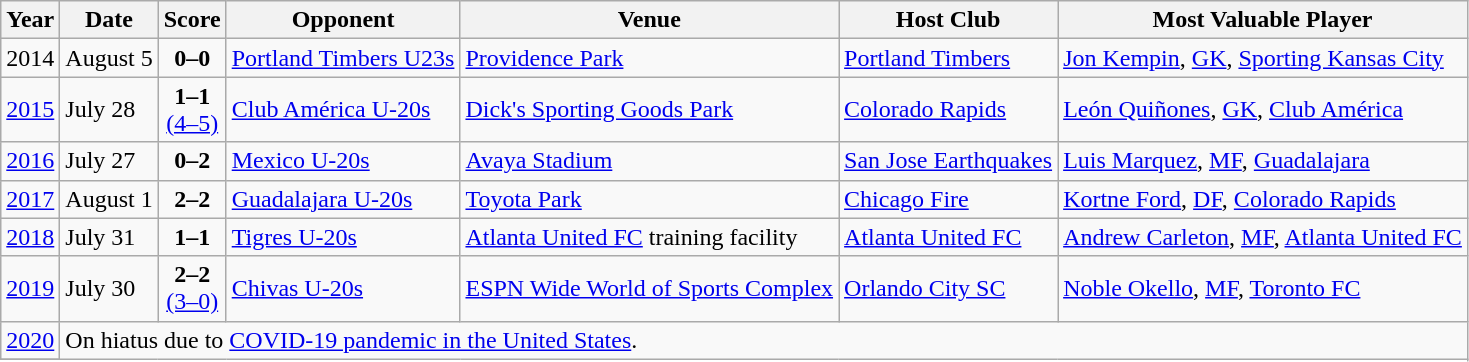<table class="wikitable">
<tr>
<th>Year</th>
<th>Date</th>
<th>Score</th>
<th>Opponent</th>
<th>Venue</th>
<th>Host Club</th>
<th>Most Valuable Player</th>
</tr>
<tr>
<td align=center>2014</td>
<td>August 5</td>
<td align=center><strong>0–0</strong></td>
<td> <a href='#'>Portland Timbers U23s</a></td>
<td><a href='#'>Providence Park</a></td>
<td><a href='#'>Portland Timbers</a></td>
<td><a href='#'>Jon Kempin</a>, <a href='#'>GK</a>, <a href='#'>Sporting Kansas City</a></td>
</tr>
<tr>
<td align=center><a href='#'>2015</a></td>
<td>July 28</td>
<td align=center><strong>1–1</strong><br><a href='#'>(4–5)</a></td>
<td> <a href='#'>Club América U-20s</a></td>
<td><a href='#'>Dick's Sporting Goods Park</a></td>
<td><a href='#'>Colorado Rapids</a></td>
<td><a href='#'>León Quiñones</a>, <a href='#'>GK</a>, <a href='#'>Club América</a></td>
</tr>
<tr>
<td align=center><a href='#'>2016</a></td>
<td>July 27</td>
<td align=center><strong>0–2</strong></td>
<td> <a href='#'>Mexico U-20s</a></td>
<td><a href='#'>Avaya Stadium</a></td>
<td><a href='#'>San Jose Earthquakes</a></td>
<td><a href='#'>Luis Marquez</a>, <a href='#'>MF</a>, <a href='#'>Guadalajara</a></td>
</tr>
<tr>
<td align=center><a href='#'>2017</a></td>
<td>August 1</td>
<td align=center><strong>2–2</strong></td>
<td> <a href='#'>Guadalajara U-20s</a></td>
<td><a href='#'>Toyota Park</a></td>
<td><a href='#'>Chicago Fire</a></td>
<td><a href='#'>Kortne Ford</a>, <a href='#'>DF</a>, <a href='#'>Colorado Rapids</a></td>
</tr>
<tr>
<td align=center><a href='#'>2018</a></td>
<td>July 31</td>
<td align=center><strong>1–1</strong></td>
<td> <a href='#'>Tigres U-20s</a></td>
<td><a href='#'>Atlanta United FC</a> training facility</td>
<td><a href='#'>Atlanta United FC</a></td>
<td><a href='#'>Andrew Carleton</a>, <a href='#'>MF</a>, <a href='#'>Atlanta United FC</a></td>
</tr>
<tr>
<td align=center><a href='#'>2019</a></td>
<td>July 30</td>
<td align=center><strong>2–2</strong><br><a href='#'>(3–0)</a></td>
<td> <a href='#'>Chivas U-20s</a></td>
<td><a href='#'>ESPN Wide World of Sports Complex</a></td>
<td><a href='#'>Orlando City SC</a></td>
<td><a href='#'>Noble Okello</a>, <a href='#'>MF</a>, <a href='#'>Toronto FC</a></td>
</tr>
<tr>
<td align=center><a href='#'>2020</a></td>
<td rowspan="2" colspan=6>On hiatus due to <a href='#'>COVID-19 pandemic in the United States</a>.</td>
</tr>
<tr>
</tr>
</table>
